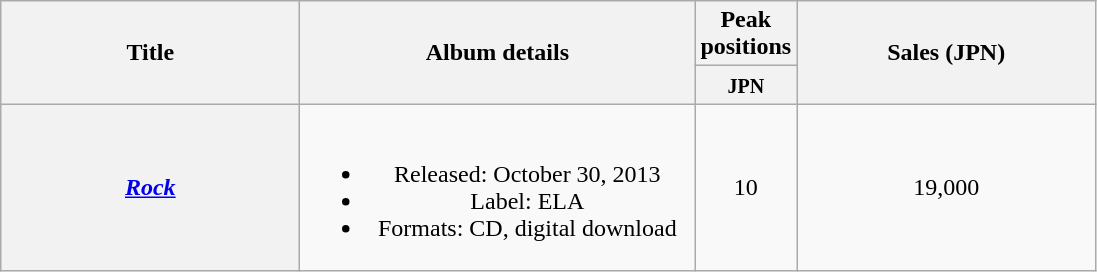<table class="wikitable plainrowheaders" style="text-align:center;">
<tr>
<th scope="col" style="width:12em;" rowspan="2">Title</th>
<th scope="col" style="width:16em;" rowspan="2">Album details</th>
<th scope="col">Peak positions</th>
<th scope="col" style="width:12em;" rowspan="2">Sales (JPN)</th>
</tr>
<tr>
<th scope="col" style="width:2.5em;"><small>JPN</small><br></th>
</tr>
<tr>
<th scope="row"><em><a href='#'>Rock</a></em></th>
<td><br><ul><li>Released: October 30, 2013</li><li>Label: ELA</li><li>Formats: CD, digital download</li></ul></td>
<td>10</td>
<td>19,000</td>
</tr>
</table>
